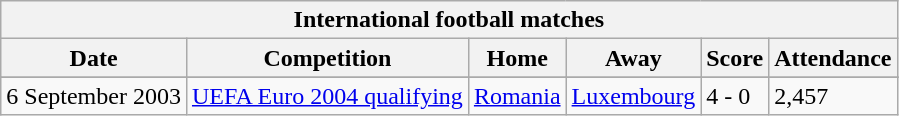<table class="wikitable" style="text-align: left;font-size:100%;">
<tr>
<th colspan=6>International football matches</th>
</tr>
<tr>
<th>Date</th>
<th>Competition</th>
<th>Home</th>
<th>Away</th>
<th>Score</th>
<th>Attendance</th>
</tr>
<tr>
</tr>
<tr>
<td>6 September 2003</td>
<td><a href='#'>UEFA Euro 2004 qualifying</a></td>
<td> <a href='#'>Romania</a></td>
<td> <a href='#'>Luxembourg</a></td>
<td>4 - 0</td>
<td>2,457</td>
</tr>
</table>
